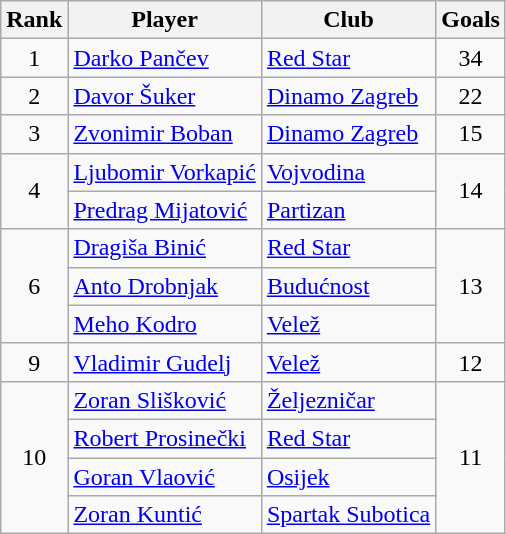<table class="wikitable">
<tr>
<th>Rank</th>
<th>Player</th>
<th>Club</th>
<th>Goals</th>
</tr>
<tr>
<td rowspan=1 align=center>1</td>
<td> <a href='#'>Darko Pančev</a></td>
<td><a href='#'>Red Star</a></td>
<td align=center>34</td>
</tr>
<tr>
<td rowspan=1 align=center>2</td>
<td> <a href='#'>Davor Šuker</a></td>
<td><a href='#'>Dinamo Zagreb</a></td>
<td align=center>22</td>
</tr>
<tr>
<td rowspan=1 align=center>3</td>
<td> <a href='#'>Zvonimir Boban</a></td>
<td><a href='#'>Dinamo Zagreb</a></td>
<td align=center>15</td>
</tr>
<tr>
<td rowspan=2 align=center>4</td>
<td> <a href='#'>Ljubomir Vorkapić</a></td>
<td><a href='#'>Vojvodina</a></td>
<td rowspan=2 align=center>14</td>
</tr>
<tr>
<td> <a href='#'>Predrag Mijatović</a></td>
<td><a href='#'>Partizan</a></td>
</tr>
<tr>
<td rowspan=3 align=center>6</td>
<td> <a href='#'>Dragiša Binić</a></td>
<td><a href='#'>Red Star</a></td>
<td rowspan=3 align=center>13</td>
</tr>
<tr>
<td> <a href='#'>Anto Drobnjak</a></td>
<td><a href='#'>Budućnost</a></td>
</tr>
<tr>
<td> <a href='#'>Meho Kodro</a></td>
<td><a href='#'>Velež</a></td>
</tr>
<tr>
<td rowspan=1 align=center>9</td>
<td> <a href='#'>Vladimir Gudelj</a></td>
<td><a href='#'>Velež</a></td>
<td align=center>12</td>
</tr>
<tr>
<td rowspan=4 align=center>10</td>
<td> <a href='#'>Zoran Slišković</a></td>
<td><a href='#'>Željezničar</a></td>
<td rowspan=4 align=center>11</td>
</tr>
<tr>
<td> <a href='#'>Robert Prosinečki</a></td>
<td><a href='#'>Red Star</a></td>
</tr>
<tr>
<td> <a href='#'>Goran Vlaović</a></td>
<td><a href='#'>Osijek</a></td>
</tr>
<tr>
<td> <a href='#'>Zoran Kuntić</a></td>
<td><a href='#'>Spartak Subotica</a></td>
</tr>
</table>
